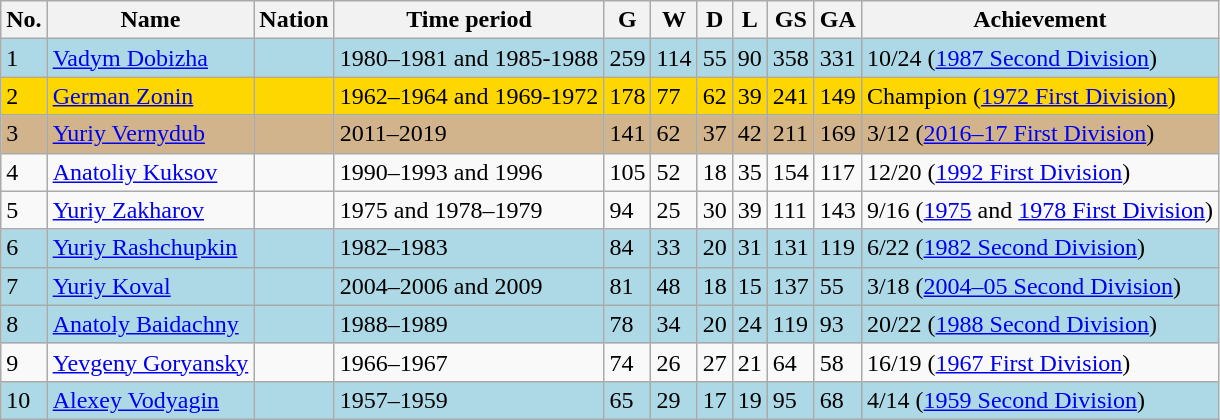<table class="wikitable">
<tr>
<th>No.</th>
<th>Name</th>
<th>Nation</th>
<th>Time period</th>
<th>G</th>
<th>W</th>
<th>D</th>
<th>L</th>
<th>GS</th>
<th>GA</th>
<th>Achievement</th>
</tr>
<tr bgcolor=lightblue>
<td>1</td>
<td><a href='#'>Vadym Dobizha</a></td>
<td> </td>
<td>1980–1981 and 1985-1988</td>
<td>259</td>
<td>114</td>
<td>55</td>
<td>90</td>
<td>358</td>
<td>331</td>
<td>10/24 (<a href='#'>1987 Second Division</a>)</td>
</tr>
<tr bgcolor=gold>
<td>2</td>
<td><a href='#'>German Zonin</a></td>
<td> </td>
<td>1962–1964 and 1969-1972</td>
<td>178</td>
<td>77</td>
<td>62</td>
<td>39</td>
<td>241</td>
<td>149</td>
<td>Champion (<a href='#'>1972 First Division</a>)</td>
</tr>
<tr bgcolor=tan>
<td>3</td>
<td><a href='#'>Yuriy Vernydub</a></td>
<td></td>
<td>2011–2019</td>
<td>141</td>
<td>62</td>
<td>37</td>
<td>42</td>
<td>211</td>
<td>169</td>
<td>3/12 (<a href='#'>2016–17 First Division</a>)</td>
</tr>
<tr>
<td>4</td>
<td><a href='#'>Anatoliy Kuksov</a></td>
<td></td>
<td>1990–1993 and 1996</td>
<td>105</td>
<td>52</td>
<td>18</td>
<td>35</td>
<td>154</td>
<td>117</td>
<td>12/20 (<a href='#'>1992 First Division</a>)</td>
</tr>
<tr>
<td>5</td>
<td><a href='#'>Yuriy Zakharov</a></td>
<td> </td>
<td>1975 and 1978–1979</td>
<td>94</td>
<td>25</td>
<td>30</td>
<td>39</td>
<td>111</td>
<td>143</td>
<td>9/16 (<a href='#'>1975</a> and <a href='#'>1978 First Division</a>)</td>
</tr>
<tr bgcolor=lightblue>
<td>6</td>
<td><a href='#'>Yuriy Rashchupkin</a></td>
<td> </td>
<td>1982–1983</td>
<td>84</td>
<td>33</td>
<td>20</td>
<td>31</td>
<td>131</td>
<td>119</td>
<td>6/22 (<a href='#'>1982 Second Division</a>)</td>
</tr>
<tr bgcolor=lightblue>
<td>7</td>
<td><a href='#'>Yuriy Koval</a></td>
<td></td>
<td>2004–2006 and 2009</td>
<td>81</td>
<td>48</td>
<td>18</td>
<td>15</td>
<td>137</td>
<td>55</td>
<td>3/18 (<a href='#'>2004–05 Second Division</a>)</td>
</tr>
<tr bgcolor=lightblue>
<td>8</td>
<td><a href='#'>Anatoly Baidachny</a></td>
<td> </td>
<td>1988–1989</td>
<td>78</td>
<td>34</td>
<td>20</td>
<td>24</td>
<td>119</td>
<td>93</td>
<td>20/22 (<a href='#'>1988 Second Division</a>)</td>
</tr>
<tr>
<td>9</td>
<td><a href='#'>Yevgeny Goryansky</a></td>
<td> </td>
<td>1966–1967</td>
<td>74</td>
<td>26</td>
<td>27</td>
<td>21</td>
<td>64</td>
<td>58</td>
<td>16/19 (<a href='#'>1967 First Division</a>)</td>
</tr>
<tr bgcolor=lightblue>
<td>10</td>
<td><a href='#'>Alexey Vodyagin</a></td>
<td> </td>
<td>1957–1959</td>
<td>65</td>
<td>29</td>
<td>17</td>
<td>19</td>
<td>95</td>
<td>68</td>
<td>4/14 (<a href='#'>1959 Second Division</a>)</td>
</tr>
</table>
